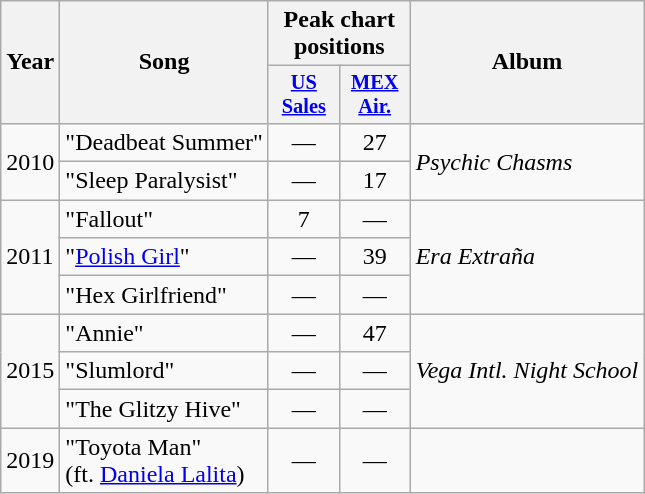<table class="wikitable">
<tr>
<th rowspan="2">Year</th>
<th rowspan="2">Song</th>
<th colspan="2">Peak chart positions</th>
<th rowspan="2">Album</th>
</tr>
<tr>
<th scope="col" style="width:3em;font-size:85%;"><a href='#'>US<br>Sales</a><br></th>
<th scope="col" style="width:3em;font-size:85%;"><a href='#'>MEX<br>Air.</a><br></th>
</tr>
<tr>
<td rowspan="2">2010</td>
<td>"Deadbeat Summer"</td>
<td style="text-align:center;">—</td>
<td style="text-align:center;">27</td>
<td rowspan="2"><em>Psychic Chasms</em></td>
</tr>
<tr>
<td>"Sleep Paralysist"</td>
<td style="text-align:center;">—</td>
<td style="text-align:center;">17</td>
</tr>
<tr>
<td rowspan="3">2011</td>
<td>"Fallout"</td>
<td style="text-align:center;">7</td>
<td style="text-align:center;">—</td>
<td rowspan="3"><em>Era Extraña</em></td>
</tr>
<tr>
<td>"<a href='#'>Polish Girl</a>"</td>
<td style="text-align:center;">—</td>
<td style="text-align:center;">39</td>
</tr>
<tr>
<td>"Hex Girlfriend"</td>
<td style="text-align:center;">—</td>
<td style="text-align:center;">—</td>
</tr>
<tr>
<td rowspan="3">2015</td>
<td>"Annie"</td>
<td style="text-align:center;">—</td>
<td style="text-align:center;">47</td>
<td rowspan="3"><em>Vega Intl. Night School</em></td>
</tr>
<tr>
<td>"Slumlord"</td>
<td style="text-align:center;">—</td>
<td style="text-align:center;">—</td>
</tr>
<tr>
<td>"The Glitzy Hive"</td>
<td style="text-align:center;">—</td>
<td style="text-align:center;">—</td>
</tr>
<tr>
<td>2019</td>
<td>"Toyota Man"<br>(ft. <a href='#'>Daniela Lalita</a>)</td>
<td style="text-align:center;">—</td>
<td style="text-align:center;">—</td>
<td></td>
</tr>
</table>
